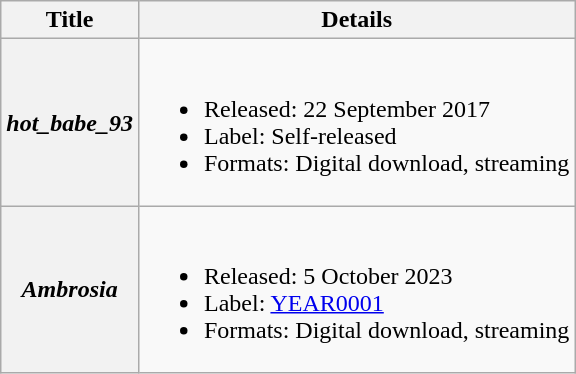<table class="wikitable plainrowheaders">
<tr>
<th>Title</th>
<th>Details</th>
</tr>
<tr>
<th scope="row"><em>hot_babe_93</em></th>
<td><br><ul><li>Released: 22 September 2017</li><li>Label: Self-released</li><li>Formats: Digital download, streaming</li></ul></td>
</tr>
<tr>
<th scope="row"><em>Ambrosia</em></th>
<td><br><ul><li>Released: 5 October 2023</li><li>Label: <a href='#'>YEAR0001</a></li><li>Formats: Digital download, streaming</li></ul></td>
</tr>
</table>
